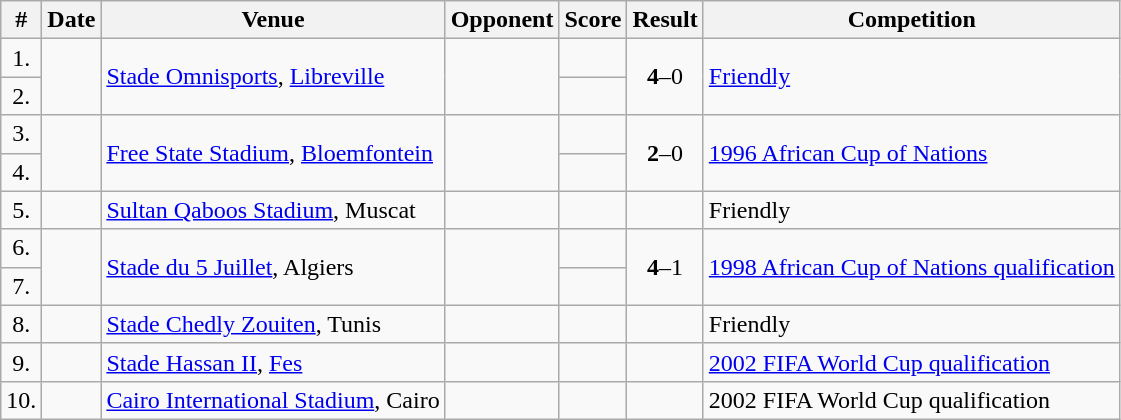<table class="wikitable collapsible collapsed">
<tr>
<th>#</th>
<th>Date</th>
<th>Venue</th>
<th>Opponent</th>
<th>Score</th>
<th>Result</th>
<th>Competition</th>
</tr>
<tr>
<td align=center>1.</td>
<td rowspan=2></td>
<td rowspan=2><a href='#'>Stade Omnisports</a>, <a href='#'>Libreville</a></td>
<td rowspan=2></td>
<td></td>
<td rowspan=2 style="text-align:center;"><strong>4</strong>–0</td>
<td rowspan=2><a href='#'>Friendly</a></td>
</tr>
<tr>
<td align=center>2.</td>
<td></td>
</tr>
<tr>
<td align=center>3.</td>
<td rowspan=2></td>
<td rowspan=2><a href='#'>Free State Stadium</a>, <a href='#'>Bloemfontein</a></td>
<td rowspan=2></td>
<td></td>
<td rowspan=2 style="text-align:center;"><strong>2</strong>–0</td>
<td rowspan=2><a href='#'>1996 African Cup of Nations</a></td>
</tr>
<tr>
<td align=center>4.</td>
<td></td>
</tr>
<tr>
<td align=center>5.</td>
<td></td>
<td><a href='#'>Sultan Qaboos Stadium</a>, Muscat</td>
<td></td>
<td></td>
<td></td>
<td>Friendly</td>
</tr>
<tr>
<td align=center>6.</td>
<td rowspan=2></td>
<td rowspan=2><a href='#'>Stade du 5 Juillet</a>, Algiers</td>
<td rowspan=2></td>
<td></td>
<td rowspan=2 style="text-align:center;"><strong>4</strong>–1</td>
<td rowspan=2><a href='#'>1998 African Cup of Nations qualification</a></td>
</tr>
<tr>
<td align=center>7.</td>
<td></td>
</tr>
<tr>
<td align=center>8.</td>
<td></td>
<td><a href='#'>Stade Chedly Zouiten</a>, Tunis</td>
<td></td>
<td></td>
<td></td>
<td>Friendly</td>
</tr>
<tr>
<td align=center>9.</td>
<td></td>
<td><a href='#'>Stade Hassan II</a>, <a href='#'>Fes</a></td>
<td></td>
<td></td>
<td></td>
<td><a href='#'>2002 FIFA World Cup qualification</a></td>
</tr>
<tr>
<td align=center>10.</td>
<td></td>
<td><a href='#'>Cairo International Stadium</a>, Cairo</td>
<td></td>
<td></td>
<td></td>
<td>2002 FIFA World Cup qualification</td>
</tr>
</table>
